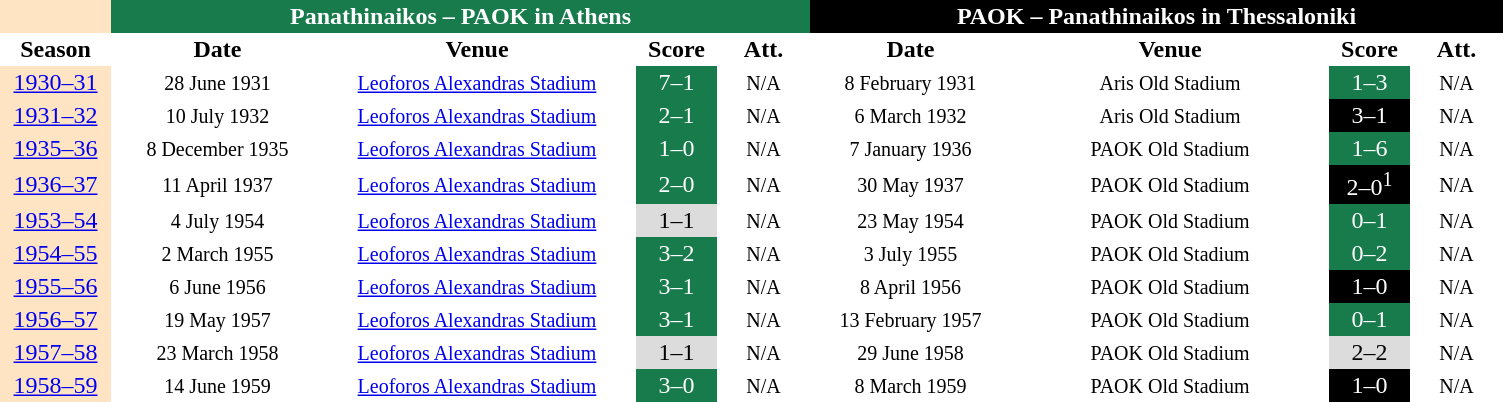<table class="toccolours" border="0" cellpadding="2" cellspacing="0" style="text-align: center;">
<tr bgcolor=#ffe4c4>
<th></th>
<th colspan=9 style="color:white; background:#187B4C">Panathinaikos – PAOK in Athens</th>
<th colspan=9 style="color:white; background:#000000">PAOK – Panathinaikos in Thessaloniki</th>
</tr>
<tr>
<td width="70"><strong>Season</strong></td>
<td></td>
<td width="130"><strong>Date</strong></td>
<td></td>
<td width="200"><strong>Venue</strong></td>
<td></td>
<td width="50"><strong>Score</strong></td>
<td></td>
<td width="50"><strong>Att.</strong></td>
<td></td>
<td width="130"><strong>Date</strong></td>
<td></td>
<td width="200"><strong>Venue</strong></td>
<td></td>
<td width="50"><strong>Score</strong></td>
<td></td>
<td width="50"><strong>Att.</strong></td>
</tr>
<tr>
<td bgcolor=#ffe4c4 rowspan="1"><a href='#'>1930–31</a></td>
<td></td>
<td><small> 28 June 1931</small></td>
<td></td>
<td><small><a href='#'>Leoforos Alexandras Stadium</a></small></td>
<td></td>
<td style="color:white; background:#187B4C">7–1</td>
<td></td>
<td><small> N/A</small></td>
<td></td>
<td><small> 8 February 1931</small></td>
<td></td>
<td><small> Aris Old Stadium</small></td>
<td></td>
<td style="color:white; background:#187B4C">1–3</td>
<td></td>
<td><small> N/A</small></td>
<td></td>
</tr>
<tr>
<td bgcolor=#ffe4c4 rowspan="1"><a href='#'>1931–32</a></td>
<td></td>
<td><small> 10 July 1932</small></td>
<td></td>
<td><small><a href='#'>Leoforos Alexandras Stadium</a></small></td>
<td></td>
<td style="color:white; background:#187B4C">2–1</td>
<td></td>
<td><small> N/A</small></td>
<td></td>
<td><small> 6 March 1932</small></td>
<td></td>
<td><small> Aris Old Stadium</small></td>
<td></td>
<td style="color:white; background:#000000">3–1</td>
<td></td>
<td><small> N/A</small></td>
<td></td>
</tr>
<tr>
<td bgcolor=#ffe4c4 rowspan="1"><a href='#'>1935–36</a></td>
<td></td>
<td><small> 8 December 1935</small></td>
<td></td>
<td><small><a href='#'>Leoforos Alexandras Stadium</a></small></td>
<td></td>
<td style="color:white; background:#187B4C">1–0</td>
<td></td>
<td><small> N/A</small></td>
<td></td>
<td><small> 7 January 1936</small></td>
<td></td>
<td><small> PAOK Old Stadium</small></td>
<td></td>
<td style="color:white; background:#187B4C">1–6</td>
<td></td>
<td><small> N/A</small></td>
<td></td>
</tr>
<tr>
<td bgcolor=#ffe4c4 rowspan="1"><a href='#'>1936–37</a></td>
<td></td>
<td><small> 11 April 1937</small></td>
<td></td>
<td><small><a href='#'>Leoforos Alexandras Stadium</a></small></td>
<td></td>
<td style="color:white; background:#187B4C">2–0</td>
<td></td>
<td><small> N/A</small></td>
<td></td>
<td><small> 30 May 1937</small></td>
<td></td>
<td><small> PAOK Old Stadium</small></td>
<td></td>
<td style="color:white; background:#000000">2–0<sup>1</sup></td>
<td></td>
<td><small> N/A</small></td>
<td></td>
</tr>
<tr>
<td bgcolor=#ffe4c4 rowspan="1"><a href='#'>1953–54</a></td>
<td></td>
<td><small> 4 July 1954</small></td>
<td></td>
<td><small><a href='#'>Leoforos Alexandras Stadium</a></small></td>
<td></td>
<td bgcolor=#dcdcdc>1–1</td>
<td></td>
<td><small> N/A</small></td>
<td></td>
<td><small> 23 May 1954</small></td>
<td></td>
<td><small> PAOK Old Stadium</small></td>
<td></td>
<td style="color:white; background:#187B4C">0–1</td>
<td></td>
<td><small> N/A</small></td>
<td></td>
</tr>
<tr>
<td bgcolor=#ffe4c4 rowspan="1"><a href='#'>1954–55</a></td>
<td></td>
<td><small> 2 March 1955</small></td>
<td></td>
<td><small><a href='#'>Leoforos Alexandras Stadium</a></small></td>
<td></td>
<td style="color:white; background:#187B4C">3–2</td>
<td></td>
<td><small> N/A</small></td>
<td></td>
<td><small> 3 July 1955</small></td>
<td></td>
<td><small> PAOK Old Stadium</small></td>
<td></td>
<td style="color:white; background:#187B4C">0–2</td>
<td></td>
<td><small> N/A</small></td>
<td></td>
</tr>
<tr>
<td bgcolor=#ffe4c4 rowspan="1"><a href='#'>1955–56</a></td>
<td></td>
<td><small> 6 June 1956</small></td>
<td></td>
<td><small><a href='#'>Leoforos Alexandras Stadium</a></small></td>
<td></td>
<td style="color:white; background:#187B4C">3–1</td>
<td></td>
<td><small> N/A</small></td>
<td></td>
<td><small> 8 April 1956</small></td>
<td></td>
<td><small> PAOK Old Stadium</small></td>
<td></td>
<td style="color:white; background:#000000">1–0</td>
<td></td>
<td><small> N/A</small></td>
<td></td>
</tr>
<tr>
<td bgcolor=#ffe4c4 rowspan="1"><a href='#'>1956–57</a></td>
<td></td>
<td><small> 19 May 1957</small></td>
<td></td>
<td><small><a href='#'>Leoforos Alexandras Stadium</a></small></td>
<td></td>
<td style="color:white; background:#187B4C">3–1</td>
<td></td>
<td><small> N/A</small></td>
<td></td>
<td><small> 13 February 1957</small></td>
<td></td>
<td><small> PAOK Old Stadium</small></td>
<td></td>
<td style="color:white; background:#187B4C">0–1</td>
<td></td>
<td><small> N/A</small></td>
<td></td>
</tr>
<tr>
<td bgcolor=#ffe4c4 rowspan="1"><a href='#'>1957–58</a></td>
<td></td>
<td><small> 23 March 1958</small></td>
<td></td>
<td><small><a href='#'>Leoforos Alexandras Stadium</a></small></td>
<td></td>
<td bgcolor=#dcdcdc>1–1</td>
<td></td>
<td><small> N/A</small></td>
<td></td>
<td><small> 29 June 1958</small></td>
<td></td>
<td><small> PAOK Old Stadium</small></td>
<td></td>
<td bgcolor=#dcdcdc>2–2</td>
<td></td>
<td><small> N/A</small></td>
<td></td>
</tr>
<tr>
<td bgcolor=#ffe4c4 rowspan="1"><a href='#'>1958–59</a></td>
<td></td>
<td><small> 14 June 1959</small></td>
<td></td>
<td><small><a href='#'>Leoforos Alexandras Stadium</a></small></td>
<td></td>
<td style="color:white; background:#187B4C">3–0</td>
<td></td>
<td><small> N/A</small></td>
<td></td>
<td><small> 8 March 1959</small></td>
<td></td>
<td><small> PAOK Old Stadium</small></td>
<td></td>
<td style="color:white; background:#000000">1–0</td>
<td></td>
<td><small> N/A</small></td>
<td></td>
</tr>
</table>
